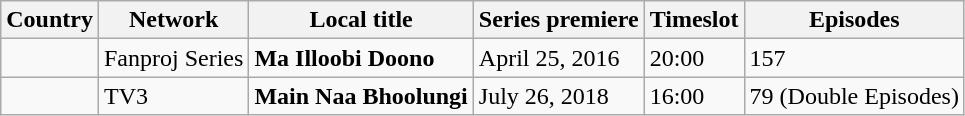<table class="sortable wikitable">
<tr>
<th>Country</th>
<th>Network</th>
<th>Local title</th>
<th>Series premiere</th>
<th>Timeslot</th>
<th>Episodes</th>
</tr>
<tr>
<td></td>
<td>Fanproj Series</td>
<td><strong>Ma Illoobi Doono</strong></td>
<td>April 25, 2016</td>
<td>20:00</td>
<td>157</td>
</tr>
<tr>
<td></td>
<td>TV3</td>
<td><strong>Main Naa Bhoolungi</strong></td>
<td>July 26, 2018</td>
<td>16:00</td>
<td>79 (Double Episodes)</td>
</tr>
</table>
